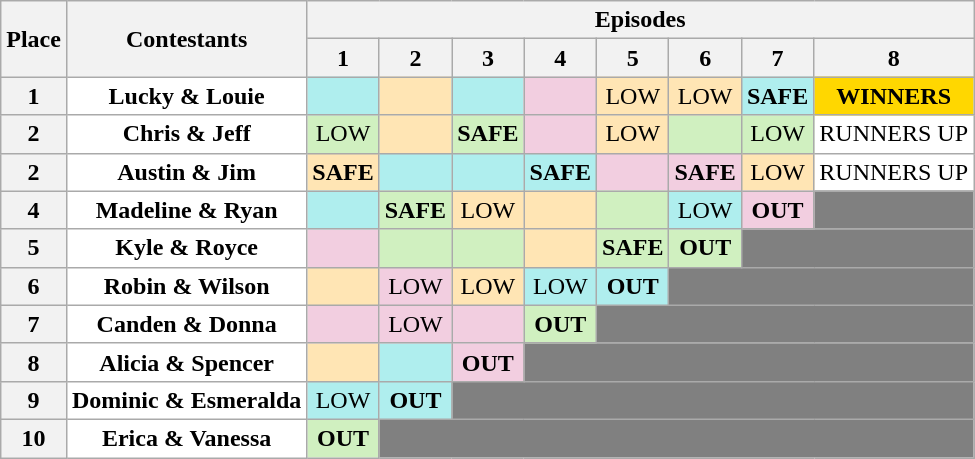<table class="wikitable" style="text-align:center; background:white">
<tr>
<th rowspan=2>Place</th>
<th rowspan=2>Contestants</th>
<th colspan=13>Episodes</th>
</tr>
<tr>
<th>1</th>
<th>2</th>
<th>3</th>
<th>4</th>
<th>5</th>
<th>6</th>
<th>7</th>
<th>8</th>
</tr>
<tr>
<th>1</th>
<td><strong>Lucky & Louie</strong></td>
<td bgcolor=#afeeee></td>
<td bgcolor="#ffe5b4"></td>
<td bgcolor="#afeeee"></td>
<td bgcolor="#f2cee0"></td>
<td bgcolor="#ffe5b4">LOW</td>
<td bgcolor="#ffe5b4">LOW</td>
<td bgcolor="#afeeee"><strong>SAFE</strong></td>
<td bgcolor=gold><strong>WINNERS</strong></td>
</tr>
<tr>
<th>2</th>
<td><strong>Chris & Jeff</strong></td>
<td bgcolor="#d0f0c0">LOW</td>
<td bgcolor="#ffe5b4"></td>
<td bgcolor="#d0f0c0"><strong>SAFE</strong></td>
<td bgcolor="#f2cee0"></td>
<td bgcolor="#ffe5b4">LOW</td>
<td bgcolor="#d0f0c0"></td>
<td bgcolor="#d0f0c0">LOW</td>
<td>RUNNERS UP</td>
</tr>
<tr>
<th>2</th>
<td><strong>Austin & Jim</strong></td>
<td bgcolor="#ffe5b4"><strong>SAFE</strong></td>
<td bgcolor=#afeeee></td>
<td bgcolor=#afeeee></td>
<td bgcolor=#afeeee><strong>SAFE</strong></td>
<td bgcolor="#f2cee0"></td>
<td bgcolor="#f2cee0"><strong>SAFE</strong></td>
<td bgcolor="#ffe5b4">LOW</td>
<td>RUNNERS UP</td>
</tr>
<tr>
<th>4</th>
<td><strong>Madeline & Ryan</strong></td>
<td bgcolor="#afeeee"></td>
<td bgcolor="#d0f0c0"><strong>SAFE</strong></td>
<td bgcolor="#ffe5b4">LOW</td>
<td bgcolor="#ffe5b4"></td>
<td bgcolor="#d0f0c0"></td>
<td bgcolor="#afeeee">LOW</td>
<td bgcolor="#f2cee0"><strong>OUT</strong></td>
<td colspan=2; bgcolor="gray"></td>
</tr>
<tr>
<th>5</th>
<td><strong>Kyle & Royce</strong></td>
<td bgcolor="#f2cee0"></td>
<td bgcolor="#d0f0c0"></td>
<td bgcolor="#d0f0c0"></td>
<td bgcolor="#ffe5b4"></td>
<td bgcolor="#d0f0c0"><strong>SAFE </strong></td>
<td bgcolor="#d0f0c0"><strong>OUT</strong></td>
<td colspan=2; bgcolor="gray"></td>
</tr>
<tr>
<th>6</th>
<td><strong>Robin & Wilson</strong></td>
<td bgcolor="#ffe5b4"></td>
<td bgcolor="#f2cee0">LOW</td>
<td bgcolor="#ffe5b4">LOW</td>
<td bgcolor="#afeeee">LOW</td>
<td bgcolor="#afeeee"><strong>OUT</strong></td>
<td colspan=3; bgcolor="gray"></td>
</tr>
<tr>
<th>7</th>
<td><strong>Canden & Donna</strong></td>
<td bgcolor="#f2cee0"></td>
<td bgcolor="#f2cee0">LOW</td>
<td bgcolor="#f2cee0"></td>
<td bgcolor="#d0f0c0"><strong>OUT</strong></td>
<td colspan=4; bgcolor="gray"></td>
</tr>
<tr>
<th>8</th>
<td><strong>Alicia & Spencer</strong></td>
<td bgcolor="#ffe5b4"></td>
<td bgcolor="#afeeee"></td>
<td bgcolor="#f2cee0"><strong>OUT</strong></td>
<td colspan=5; bgcolor="gray"></td>
</tr>
<tr>
<th>9</th>
<td><strong>Dominic & Esmeralda</strong></td>
<td bgcolor=#afeeee>LOW</td>
<td bgcolor=#afeeee><strong>OUT</strong></td>
<td colspan=6; bgcolor="gray"></td>
</tr>
<tr>
<th>10</th>
<td><strong>Erica & Vanessa</strong></td>
<td bgcolor="#d0f0c0"><strong>OUT</strong></td>
<td colspan=7; bgcolor="gray"></td>
</tr>
</table>
